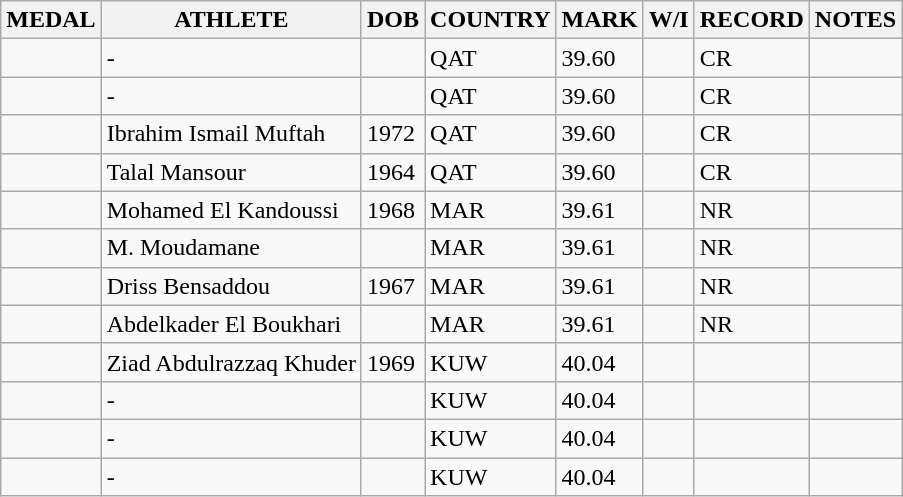<table class="wikitable">
<tr>
<th>MEDAL</th>
<th>ATHLETE</th>
<th>DOB</th>
<th>COUNTRY</th>
<th>MARK</th>
<th>W/I</th>
<th>RECORD</th>
<th>NOTES</th>
</tr>
<tr>
<td></td>
<td>-</td>
<td></td>
<td>QAT</td>
<td>39.60</td>
<td></td>
<td>CR</td>
<td></td>
</tr>
<tr>
<td></td>
<td>-</td>
<td></td>
<td>QAT</td>
<td>39.60</td>
<td></td>
<td>CR</td>
<td></td>
</tr>
<tr>
<td></td>
<td>Ibrahim Ismail Muftah</td>
<td>1972</td>
<td>QAT</td>
<td>39.60</td>
<td></td>
<td>CR</td>
<td></td>
</tr>
<tr>
<td></td>
<td>Talal Mansour</td>
<td>1964</td>
<td>QAT</td>
<td>39.60</td>
<td></td>
<td>CR</td>
<td></td>
</tr>
<tr>
<td></td>
<td>Mohamed El Kandoussi</td>
<td>1968</td>
<td>MAR</td>
<td>39.61</td>
<td></td>
<td>NR</td>
<td></td>
</tr>
<tr>
<td></td>
<td>M. Moudamane</td>
<td></td>
<td>MAR</td>
<td>39.61</td>
<td></td>
<td>NR</td>
<td></td>
</tr>
<tr>
<td></td>
<td>Driss Bensaddou</td>
<td>1967</td>
<td>MAR</td>
<td>39.61</td>
<td></td>
<td>NR</td>
<td></td>
</tr>
<tr>
<td></td>
<td>Abdelkader El Boukhari</td>
<td></td>
<td>MAR</td>
<td>39.61</td>
<td></td>
<td>NR</td>
<td></td>
</tr>
<tr>
<td></td>
<td>Ziad Abdulrazzaq Khuder</td>
<td>1969</td>
<td>KUW</td>
<td>40.04</td>
<td></td>
<td></td>
<td></td>
</tr>
<tr>
<td></td>
<td>-</td>
<td></td>
<td>KUW</td>
<td>40.04</td>
<td></td>
<td></td>
<td></td>
</tr>
<tr>
<td></td>
<td>-</td>
<td></td>
<td>KUW</td>
<td>40.04</td>
<td></td>
<td></td>
<td></td>
</tr>
<tr>
<td></td>
<td>-</td>
<td></td>
<td>KUW</td>
<td>40.04</td>
<td></td>
<td></td>
<td></td>
</tr>
</table>
